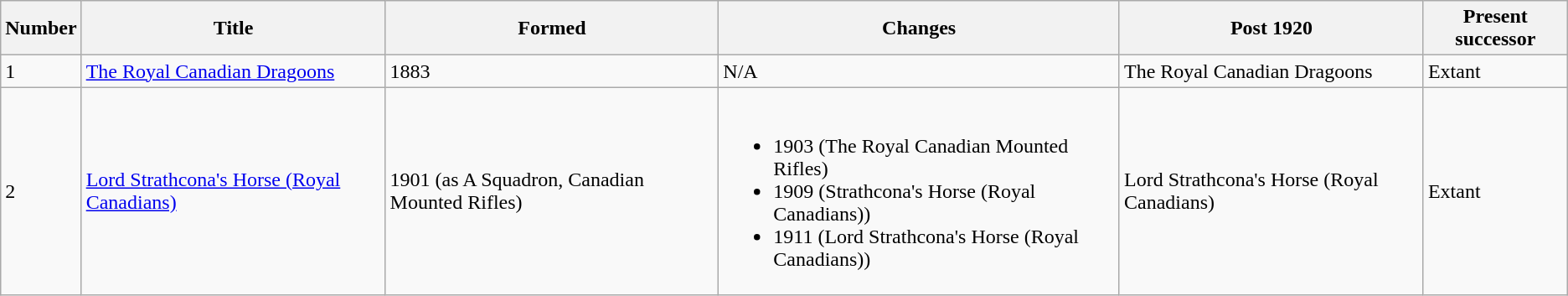<table class="wikitable">
<tr>
<th scope=col>Number</th>
<th scope=col>Title</th>
<th scope=col>Formed</th>
<th scope=col>Changes</th>
<th scope=col>Post 1920</th>
<th scope=col>Present successor</th>
</tr>
<tr>
<td>1</td>
<td><a href='#'>The Royal Canadian Dragoons</a></td>
<td>1883</td>
<td>N/A</td>
<td>The Royal Canadian Dragoons</td>
<td>Extant</td>
</tr>
<tr>
<td>2</td>
<td><a href='#'>Lord Strathcona's Horse (Royal Canadians)</a></td>
<td>1901 (as A Squadron, Canadian Mounted Rifles)</td>
<td><br><ul><li>1903 (The Royal Canadian Mounted Rifles)</li><li>1909 (Strathcona's Horse (Royal Canadians))</li><li>1911 (Lord Strathcona's Horse (Royal Canadians))</li></ul></td>
<td>Lord Strathcona's Horse (Royal Canadians)</td>
<td>Extant</td>
</tr>
</table>
